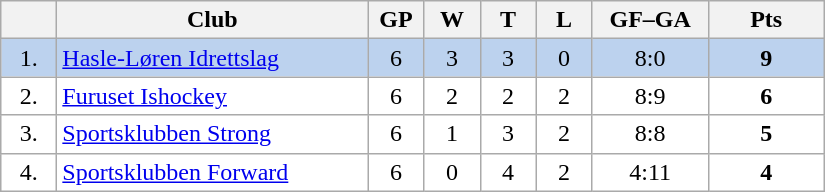<table class="wikitable">
<tr>
<th width="30"></th>
<th width="200">Club</th>
<th width="30">GP</th>
<th width="30">W</th>
<th width="30">T</th>
<th width="30">L</th>
<th width="70">GF–GA</th>
<th width="70">Pts</th>
</tr>
<tr bgcolor="#BCD2EE" align="center">
<td>1.</td>
<td align="left"><a href='#'>Hasle-Løren Idrettslag</a></td>
<td>6</td>
<td>3</td>
<td>3</td>
<td>0</td>
<td>8:0</td>
<td><strong>9</strong></td>
</tr>
<tr bgcolor="#FFFFFF" align="center">
<td>2.</td>
<td align="left"><a href='#'>Furuset Ishockey</a></td>
<td>6</td>
<td>2</td>
<td>2</td>
<td>2</td>
<td>8:9</td>
<td><strong>6</strong></td>
</tr>
<tr bgcolor="#FFFFFF" align="center">
<td>3.</td>
<td align="left"><a href='#'>Sportsklubben Strong</a></td>
<td>6</td>
<td>1</td>
<td>3</td>
<td>2</td>
<td>8:8</td>
<td><strong>5</strong></td>
</tr>
<tr bgcolor="#FFFFFF" align="center">
<td>4.</td>
<td align="left"><a href='#'>Sportsklubben Forward</a></td>
<td>6</td>
<td>0</td>
<td>4</td>
<td>2</td>
<td>4:11</td>
<td><strong>4</strong></td>
</tr>
</table>
